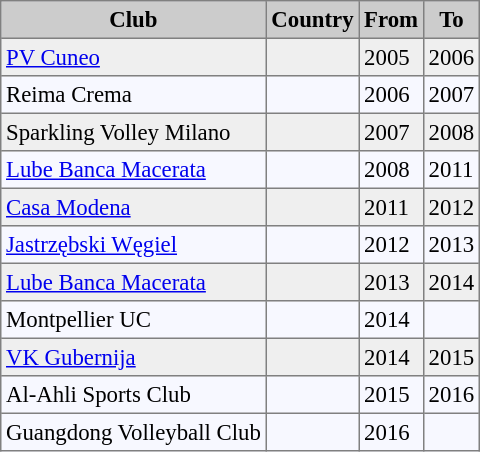<table bgcolor="#f7f8ff" cellpadding="3" cellspacing="0" border="1" style="font-size: 95%; border: gray solid 1px; border-collapse: collapse;">
<tr bgcolor="#CCCCCC">
<td align="center"><strong>Club</strong></td>
<td align="center"><strong>Country</strong></td>
<td align="center"><strong>From</strong></td>
<td align="center"><strong>To</strong></td>
</tr>
<tr bgcolor="#EFEFEF" align=left>
<td><a href='#'>PV Cuneo</a></td>
<td></td>
<td>2005</td>
<td>2006</td>
</tr>
<tr align="left">
<td>Reima Crema</td>
<td></td>
<td>2006</td>
<td>2007</td>
</tr>
<tr bgcolor="#EFEFEF" align=left>
<td>Sparkling Volley Milano</td>
<td></td>
<td>2007</td>
<td>2008</td>
</tr>
<tr align="left">
<td><a href='#'>Lube Banca Macerata</a></td>
<td></td>
<td>2008</td>
<td>2011</td>
</tr>
<tr bgcolor="#EFEFEF" align=left>
<td><a href='#'>Casa Modena</a></td>
<td></td>
<td>2011</td>
<td>2012</td>
</tr>
<tr align="left">
<td><a href='#'>Jastrzębski Węgiel</a></td>
<td></td>
<td>2012</td>
<td>2013</td>
</tr>
<tr bgcolor="#EFEFEF" align=left>
<td><a href='#'>Lube Banca Macerata</a></td>
<td></td>
<td>2013</td>
<td>2014</td>
</tr>
<tr align="left">
<td>Montpellier UC</td>
<td></td>
<td>2014</td>
<td></td>
</tr>
<tr bgcolor="#EFEFEF" align=left>
<td><a href='#'>VK Gubernija</a></td>
<td></td>
<td>2014</td>
<td>2015</td>
</tr>
<tr align="left">
<td>Al-Ahli Sports Club</td>
<td></td>
<td>2015</td>
<td>2016</td>
</tr>
<tr align="left">
<td>Guangdong Volleyball Club</td>
<td></td>
<td>2016</td>
<td></td>
</tr>
</table>
